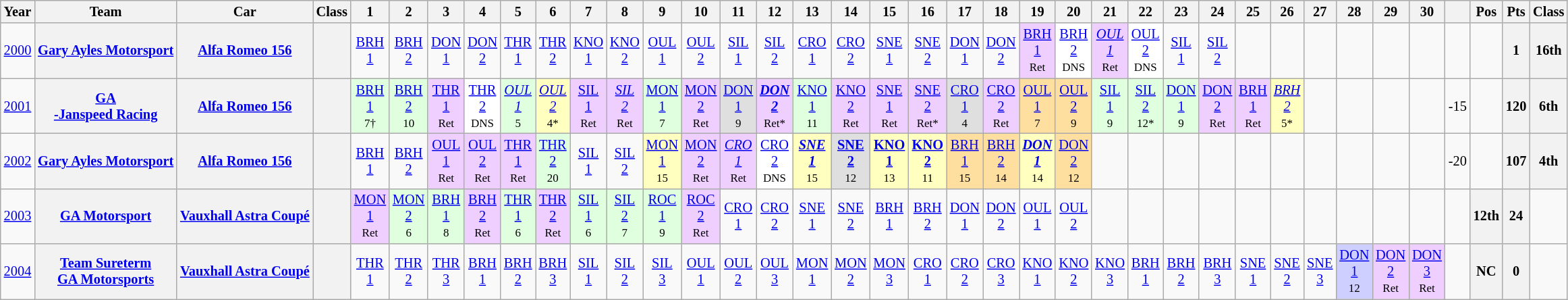<table class="wikitable" style="text-align:center; font-size:85%">
<tr>
<th>Year</th>
<th>Team</th>
<th>Car</th>
<th>Class</th>
<th>1</th>
<th>2</th>
<th>3</th>
<th>4</th>
<th>5</th>
<th>6</th>
<th>7</th>
<th>8</th>
<th>9</th>
<th>10</th>
<th>11</th>
<th>12</th>
<th>13</th>
<th>14</th>
<th>15</th>
<th>16</th>
<th>17</th>
<th>18</th>
<th>19</th>
<th>20</th>
<th>21</th>
<th>22</th>
<th>23</th>
<th>24</th>
<th>25</th>
<th>26</th>
<th>27</th>
<th>28</th>
<th>29</th>
<th>30</th>
<th></th>
<th>Pos</th>
<th>Pts</th>
<th>Class</th>
</tr>
<tr>
<td><a href='#'>2000</a></td>
<th nowrap><a href='#'>Gary Ayles Motorsport</a></th>
<th nowrap><a href='#'>Alfa Romeo 156</a></th>
<th><span></span></th>
<td><a href='#'>BRH<br>1</a></td>
<td><a href='#'>BRH<br>2</a></td>
<td><a href='#'>DON<br>1</a></td>
<td><a href='#'>DON<br>2</a></td>
<td><a href='#'>THR<br>1</a></td>
<td><a href='#'>THR<br>2</a></td>
<td><a href='#'>KNO<br>1</a></td>
<td><a href='#'>KNO<br>2</a></td>
<td><a href='#'>OUL<br>1</a></td>
<td><a href='#'>OUL<br>2</a></td>
<td><a href='#'>SIL<br>1</a></td>
<td><a href='#'>SIL<br>2</a></td>
<td><a href='#'>CRO<br>1</a></td>
<td><a href='#'>CRO<br>2</a></td>
<td><a href='#'>SNE<br>1</a></td>
<td><a href='#'>SNE<br>2</a></td>
<td><a href='#'>DON<br>1</a></td>
<td><a href='#'>DON<br>2</a></td>
<td style="background:#EFCFFF;"><a href='#'>BRH<br>1</a><br><small>Ret</small></td>
<td style="background:#FFFFFF;"><a href='#'>BRH<br>2</a><br><small>DNS</small></td>
<td style="background:#EFCFFF;"><em><a href='#'>OUL<br>1</a></em><br><small>Ret</small></td>
<td style="background:#FFFFFF;"><a href='#'>OUL<br>2</a><br><small>DNS</small></td>
<td><a href='#'>SIL<br>1</a></td>
<td><a href='#'>SIL<br>2</a></td>
<td></td>
<td></td>
<td></td>
<td></td>
<td></td>
<td></td>
<td></td>
<td></td>
<th>1</th>
<th>16th</th>
</tr>
<tr>
<td><a href='#'>2001</a></td>
<th nowrap><a href='#'>GA</a><br><a href='#'>-Janspeed Racing</a></th>
<th nowrap><a href='#'>Alfa Romeo 156</a></th>
<th><span></span></th>
<td style="background:#DFFFDF;"><a href='#'>BRH<br>1</a><br><small>7†</small></td>
<td style="background:#DFFFDF;"><a href='#'>BRH<br>2</a><br><small>10</small></td>
<td style="background:#EFCFFF;"><a href='#'>THR<br>1</a><br><small>Ret</small></td>
<td style="background:#FFFFFF;"><a href='#'>THR<br>2</a><br><small>DNS</small></td>
<td style="background:#DFFFDF;"><em><a href='#'>OUL<br>1</a></em><br><small>5</small></td>
<td style="background:#FFFFBF;"><em><a href='#'>OUL<br>2</a></em><br><small>4*</small></td>
<td style="background:#EFCFFF;"><a href='#'>SIL<br>1</a><br><small>Ret</small></td>
<td style="background:#EFCFFF;"><em><a href='#'>SIL<br>2</a></em><br><small>Ret</small></td>
<td style="background:#DFFFDF;"><a href='#'>MON<br>1</a><br><small>7</small></td>
<td style="background:#EFCFFF;"><a href='#'>MON<br>2</a><br><small>Ret</small></td>
<td style="background:#DFDFDF;"><a href='#'>DON<br>1</a><br><small>9</small></td>
<td style="background:#EFCFFF;"><strong><em><a href='#'>DON<br>2</a></em></strong><br><small>Ret*</small></td>
<td style="background:#DFFFDF;"><a href='#'>KNO<br>1</a><br><small>11</small></td>
<td style="background:#EFCFFF;"><a href='#'>KNO<br>2</a><br><small>Ret</small></td>
<td style="background:#EFCFFF;"><a href='#'>SNE<br>1</a><br><small>Ret</small></td>
<td style="background:#EFCFFF;"><a href='#'>SNE<br>2</a><br><small>Ret*</small></td>
<td style="background:#DFDFDF;"><a href='#'>CRO<br>1</a><br><small>4</small></td>
<td style="background:#EFCFFF;"><a href='#'>CRO<br>2</a><br><small>Ret</small></td>
<td style="background:#FFDF9F;"><a href='#'>OUL<br>1</a><br><small>7</small></td>
<td style="background:#FFDF9F;"><a href='#'>OUL<br>2</a><br><small>9</small></td>
<td style="background:#DFFFDF;"><a href='#'>SIL<br>1</a><br><small>9</small></td>
<td style="background:#DFFFDF;"><a href='#'>SIL<br>2</a><br><small>12*</small></td>
<td style="background:#DFFFDF;"><a href='#'>DON<br>1</a><br><small>9</small></td>
<td style="background:#EFCFFF;"><a href='#'>DON<br>2</a><br><small>Ret</small></td>
<td style="background:#EFCFFF;"><a href='#'>BRH<br>1</a><br><small>Ret</small></td>
<td style="background:#FFFFBF;"><em><a href='#'>BRH<br>2</a></em><br><small>5*</small></td>
<td></td>
<td></td>
<td></td>
<td></td>
<td>-15</td>
<td></td>
<th>120</th>
<th>6th</th>
</tr>
<tr>
<td><a href='#'>2002</a></td>
<th nowrap><a href='#'>Gary Ayles Motorsport</a></th>
<th nowrap><a href='#'>Alfa Romeo 156</a></th>
<th><span></span></th>
<td><a href='#'>BRH<br>1</a></td>
<td><a href='#'>BRH<br>2</a></td>
<td style="background:#EFCFFF;"><a href='#'>OUL<br>1</a><br><small>Ret</small></td>
<td style="background:#EFCFFF;"><a href='#'>OUL<br>2</a><br><small>Ret</small></td>
<td style="background:#EFCFFF;"><a href='#'>THR<br>1</a><br><small>Ret</small></td>
<td style="background:#DFFFDF;"><a href='#'>THR<br>2</a><br><small>20</small></td>
<td><a href='#'>SIL<br>1</a></td>
<td><a href='#'>SIL<br>2</a></td>
<td style="background:#FFFFBF;"><a href='#'>MON<br>1</a><br><small>15</small></td>
<td style="background:#EFCFFF;"><a href='#'>MON<br>2</a><br><small>Ret</small></td>
<td style="background:#EFCFFF;"><em><a href='#'>CRO<br>1</a></em><br><small>Ret</small></td>
<td style="background:#FFFFFF;"><a href='#'>CRO<br>2</a><br><small>DNS</small></td>
<td style="background:#FFFFBF;"><strong><em><a href='#'>SNE<br>1</a></em></strong><br><small>15</small></td>
<td style="background:#DFDFDF;"><strong><a href='#'>SNE<br>2</a></strong><br><small>12</small></td>
<td style="background:#FFFFBF;"><strong><a href='#'>KNO<br>1</a></strong><br><small>13</small></td>
<td style="background:#FFFFBF;"><strong><a href='#'>KNO<br>2</a></strong><br><small>11</small></td>
<td style="background:#FFDF9F;"><a href='#'>BRH<br>1</a><br><small>15</small></td>
<td style="background:#FFDF9F;"><a href='#'>BRH<br>2</a><br><small>14</small></td>
<td style="background:#FFFFBF;"><strong><em><a href='#'>DON<br>1</a></em></strong><br><small>14</small></td>
<td style="background:#FFDF9F;"><a href='#'>DON<br>2</a><br><small>12</small></td>
<td></td>
<td></td>
<td></td>
<td></td>
<td></td>
<td></td>
<td></td>
<td></td>
<td></td>
<td></td>
<td>-20</td>
<td></td>
<th>107</th>
<th>4th</th>
</tr>
<tr>
<td><a href='#'>2003</a></td>
<th nowrap><a href='#'>GA Motorsport</a></th>
<th nowrap><a href='#'>Vauxhall Astra Coupé</a></th>
<th><span></span></th>
<td style="background:#EFCFFF;"><a href='#'>MON<br>1</a><br><small>Ret</small></td>
<td style="background:#DFFFDF;"><a href='#'>MON<br>2</a><br><small>6</small></td>
<td style="background:#DFFFDF;"><a href='#'>BRH<br>1</a><br><small>8</small></td>
<td style="background:#EFCFFF;"><a href='#'>BRH<br>2</a><br><small>Ret</small></td>
<td style="background:#DFFFDF;"><a href='#'>THR<br>1</a><br><small>6</small></td>
<td style="background:#EFCFFF;"><a href='#'>THR<br>2</a><br><small>Ret</small></td>
<td style="background:#DFFFDF;"><a href='#'>SIL<br>1</a><br><small>6</small></td>
<td style="background:#DFFFDF;"><a href='#'>SIL<br>2</a><br><small>7</small></td>
<td style="background:#DFFFDF;"><a href='#'>ROC<br>1</a><br><small>9</small></td>
<td style="background:#EFCFFF;"><a href='#'>ROC<br>2</a><br><small>Ret</small></td>
<td><a href='#'>CRO<br>1</a></td>
<td><a href='#'>CRO<br>2</a></td>
<td><a href='#'>SNE<br>1</a></td>
<td><a href='#'>SNE<br>2</a></td>
<td><a href='#'>BRH<br>1</a></td>
<td><a href='#'>BRH<br>2</a></td>
<td><a href='#'>DON<br>1</a></td>
<td><a href='#'>DON<br>2</a></td>
<td><a href='#'>OUL<br>1</a></td>
<td><a href='#'>OUL<br>2</a></td>
<td></td>
<td></td>
<td></td>
<td></td>
<td></td>
<td></td>
<td></td>
<td></td>
<td></td>
<td></td>
<td></td>
<th>12th</th>
<th>24</th>
<td></td>
</tr>
<tr>
<td><a href='#'>2004</a></td>
<th nowrap><a href='#'>Team Sureterm<br>GA Motorsports</a></th>
<th nowrap><a href='#'>Vauxhall Astra Coupé</a></th>
<th></th>
<td><a href='#'>THR<br>1</a></td>
<td><a href='#'>THR<br>2</a></td>
<td><a href='#'>THR<br>3</a></td>
<td><a href='#'>BRH<br>1</a></td>
<td><a href='#'>BRH<br>2</a></td>
<td><a href='#'>BRH<br>3</a></td>
<td><a href='#'>SIL<br>1</a></td>
<td><a href='#'>SIL<br>2</a></td>
<td><a href='#'>SIL<br>3</a></td>
<td><a href='#'>OUL<br>1</a></td>
<td><a href='#'>OUL<br>2</a></td>
<td><a href='#'>OUL<br>3</a></td>
<td><a href='#'>MON<br>1</a></td>
<td><a href='#'>MON<br>2</a></td>
<td><a href='#'>MON<br>3</a></td>
<td><a href='#'>CRO<br>1</a></td>
<td><a href='#'>CRO<br>2</a></td>
<td><a href='#'>CRO<br>3</a></td>
<td><a href='#'>KNO<br>1</a></td>
<td><a href='#'>KNO<br>2</a></td>
<td><a href='#'>KNO<br>3</a></td>
<td><a href='#'>BRH<br>1</a></td>
<td><a href='#'>BRH<br>2</a></td>
<td><a href='#'>BRH<br>3</a></td>
<td><a href='#'>SNE<br>1</a></td>
<td><a href='#'>SNE<br>2</a></td>
<td><a href='#'>SNE<br>3</a></td>
<td style="background:#CFCFFF;"><a href='#'>DON<br>1</a><br><small>12</small></td>
<td style="background:#EFCFFF;"><a href='#'>DON<br>2</a><br><small>Ret</small></td>
<td style="background:#EFCFFF;"><a href='#'>DON<br>3</a><br><small>Ret</small></td>
<td></td>
<th>NC</th>
<th>0</th>
<td></td>
</tr>
</table>
